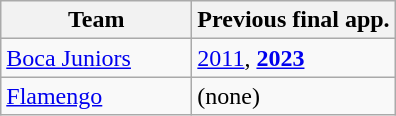<table class="wikitable">
<tr>
<th width=120px>Team</th>
<th>Previous final app.</th>
</tr>
<tr>
<td> <a href='#'>Boca Juniors</a></td>
<td><a href='#'>2011</a>, <strong><a href='#'>2023</a></strong></td>
</tr>
<tr>
<td> <a href='#'>Flamengo</a></td>
<td>(none)</td>
</tr>
</table>
